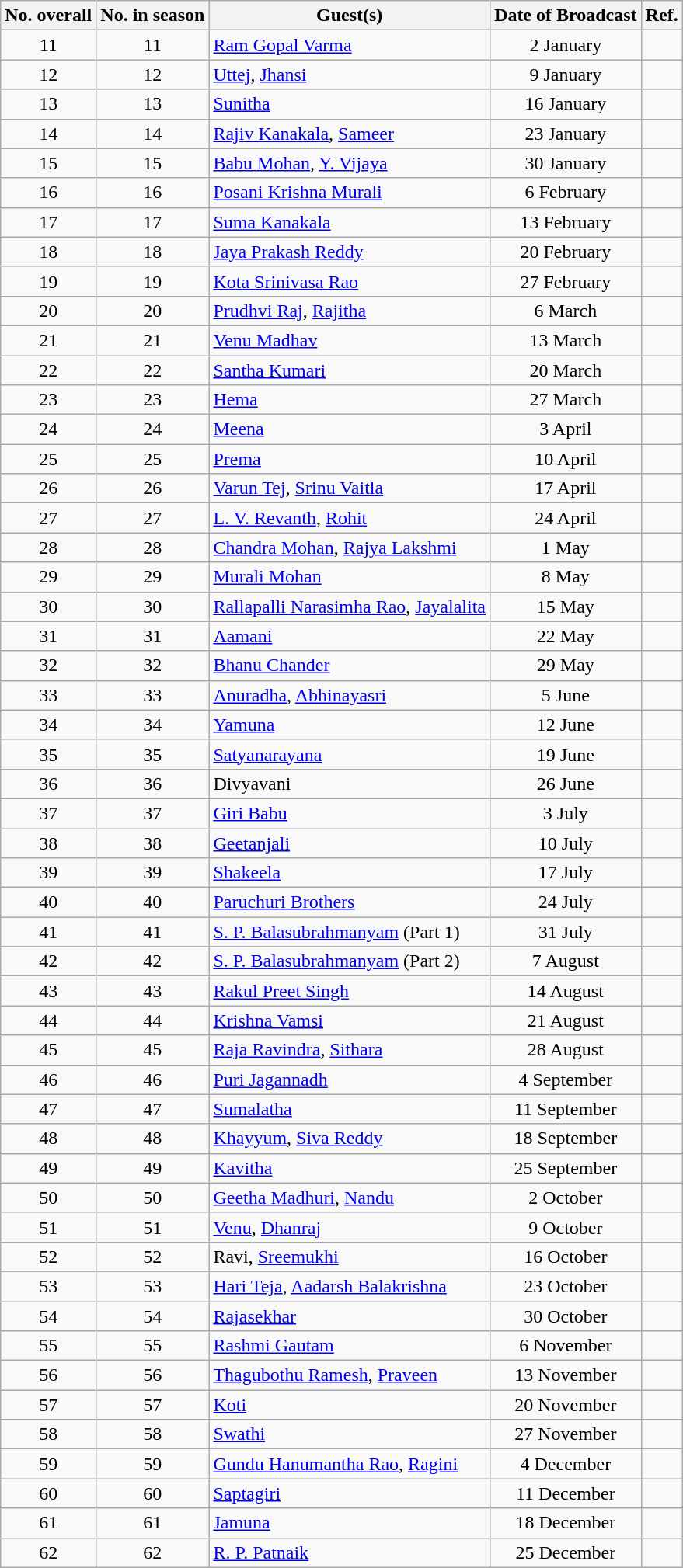<table class="wikitable sortable">
<tr>
<th>No. overall</th>
<th>No. in season</th>
<th>Guest(s)</th>
<th>Date of Broadcast</th>
<th>Ref.</th>
</tr>
<tr>
<td style="text-align:center;">11</td>
<td style="text-align:center;">11</td>
<td><a href='#'>Ram Gopal Varma</a></td>
<td style="text-align:center;">2 January</td>
<td></td>
</tr>
<tr>
<td style="text-align:center;">12</td>
<td style="text-align:center;">12</td>
<td><a href='#'>Uttej</a>, <a href='#'>Jhansi</a></td>
<td style="text-align:center;">9 January</td>
<td></td>
</tr>
<tr>
<td style="text-align:center;">13</td>
<td style="text-align:center;">13</td>
<td><a href='#'>Sunitha</a></td>
<td style="text-align:center;">16 January</td>
<td></td>
</tr>
<tr>
<td style="text-align:center;">14</td>
<td style="text-align:center;">14</td>
<td><a href='#'>Rajiv Kanakala</a>, <a href='#'>Sameer</a></td>
<td style="text-align:center;">23 January</td>
<td></td>
</tr>
<tr>
<td style="text-align:center;">15</td>
<td style="text-align:center;">15</td>
<td><a href='#'>Babu Mohan</a>, <a href='#'>Y. Vijaya</a></td>
<td style="text-align:center;">30 January</td>
<td></td>
</tr>
<tr>
<td style="text-align:center;">16</td>
<td style="text-align:center;">16</td>
<td><a href='#'>Posani Krishna Murali</a></td>
<td style="text-align:center;">6 February</td>
<td></td>
</tr>
<tr>
<td style="text-align:center;">17</td>
<td style="text-align:center;">17</td>
<td><a href='#'>Suma Kanakala</a></td>
<td style="text-align:center;">13 February</td>
<td></td>
</tr>
<tr>
<td style="text-align:center;">18</td>
<td style="text-align:center;">18</td>
<td><a href='#'>Jaya Prakash Reddy</a></td>
<td style="text-align:center;">20 February</td>
<td></td>
</tr>
<tr>
<td style="text-align:center;">19</td>
<td style="text-align:center;">19</td>
<td><a href='#'>Kota Srinivasa Rao</a></td>
<td style="text-align:center;">27 February</td>
<td></td>
</tr>
<tr>
<td style="text-align:center;">20</td>
<td style="text-align:center;">20</td>
<td><a href='#'>Prudhvi Raj</a>, <a href='#'>Rajitha</a></td>
<td style="text-align:center;">6 March</td>
<td></td>
</tr>
<tr>
<td style="text-align:center;">21</td>
<td style="text-align:center;">21</td>
<td><a href='#'>Venu Madhav</a></td>
<td style="text-align:center;">13 March</td>
<td></td>
</tr>
<tr>
<td style="text-align:center;">22</td>
<td style="text-align:center;">22</td>
<td><a href='#'>Santha Kumari</a></td>
<td style="text-align:center;">20 March</td>
<td></td>
</tr>
<tr>
<td style="text-align:center;">23</td>
<td style="text-align:center;">23</td>
<td><a href='#'>Hema</a></td>
<td style="text-align:center;">27 March</td>
<td></td>
</tr>
<tr>
<td style="text-align:center;">24</td>
<td style="text-align:center;">24</td>
<td><a href='#'>Meena</a></td>
<td style="text-align:center;">3 April</td>
<td></td>
</tr>
<tr>
<td style="text-align:center;">25</td>
<td style="text-align:center;">25</td>
<td><a href='#'>Prema</a></td>
<td style="text-align:center;">10 April</td>
<td></td>
</tr>
<tr>
<td style="text-align:center;">26</td>
<td style="text-align:center;">26</td>
<td><a href='#'>Varun Tej</a>, <a href='#'>Srinu Vaitla</a></td>
<td style="text-align:center;">17 April</td>
<td></td>
</tr>
<tr>
<td style="text-align:center;">27</td>
<td style="text-align:center;">27</td>
<td><a href='#'>L. V. Revanth</a>, <a href='#'>Rohit</a></td>
<td style="text-align:center;">24 April</td>
<td></td>
</tr>
<tr>
<td style="text-align:center;">28</td>
<td style="text-align:center;">28</td>
<td><a href='#'>Chandra Mohan</a>, <a href='#'>Rajya Lakshmi</a></td>
<td style="text-align:center;">1 May</td>
<td></td>
</tr>
<tr>
<td style="text-align:center;">29</td>
<td style="text-align:center;">29</td>
<td><a href='#'>Murali Mohan</a></td>
<td style="text-align:center;">8 May</td>
<td></td>
</tr>
<tr>
<td style="text-align:center;">30</td>
<td style="text-align:center;">30</td>
<td><a href='#'>Rallapalli Narasimha Rao</a>, <a href='#'>Jayalalita</a></td>
<td style="text-align:center;">15 May</td>
<td></td>
</tr>
<tr>
<td style="text-align:center;">31</td>
<td style="text-align:center;">31</td>
<td><a href='#'>Aamani</a></td>
<td style="text-align:center;">22 May</td>
<td></td>
</tr>
<tr>
<td style="text-align:center;">32</td>
<td style="text-align:center;">32</td>
<td><a href='#'>Bhanu Chander</a></td>
<td style="text-align:center;">29 May</td>
<td></td>
</tr>
<tr>
<td style="text-align:center;">33</td>
<td style="text-align:center;">33</td>
<td><a href='#'>Anuradha</a>, <a href='#'>Abhinayasri</a></td>
<td style="text-align:center;">5 June</td>
<td></td>
</tr>
<tr>
<td style="text-align:center;">34</td>
<td style="text-align:center;">34</td>
<td><a href='#'>Yamuna</a></td>
<td style="text-align:center;">12 June</td>
<td></td>
</tr>
<tr>
<td style="text-align:center;">35</td>
<td style="text-align:center;">35</td>
<td><a href='#'>Satyanarayana</a></td>
<td style="text-align:center;">19 June</td>
<td></td>
</tr>
<tr>
<td style="text-align:center;">36</td>
<td style="text-align:center;">36</td>
<td>Divyavani</td>
<td style="text-align:center;">26 June</td>
<td></td>
</tr>
<tr>
<td style="text-align:center;">37</td>
<td style="text-align:center;">37</td>
<td><a href='#'>Giri Babu</a></td>
<td style="text-align:center;">3 July</td>
<td></td>
</tr>
<tr>
<td style="text-align:center;">38</td>
<td style="text-align:center;">38</td>
<td><a href='#'>Geetanjali</a></td>
<td style="text-align:center;">10 July</td>
<td></td>
</tr>
<tr>
<td style="text-align:center;">39</td>
<td style="text-align:center;">39</td>
<td><a href='#'>Shakeela</a></td>
<td style="text-align:center;">17 July</td>
<td></td>
</tr>
<tr>
<td style="text-align:center;">40</td>
<td style="text-align:center;">40</td>
<td><a href='#'>Paruchuri Brothers</a></td>
<td style="text-align:center;">24 July</td>
<td></td>
</tr>
<tr>
<td style="text-align:center;">41</td>
<td style="text-align:center;">41</td>
<td><a href='#'>S. P. Balasubrahmanyam</a> (Part 1)</td>
<td style="text-align:center;">31 July</td>
<td></td>
</tr>
<tr>
<td style="text-align:center;">42</td>
<td style="text-align:center;">42</td>
<td><a href='#'>S. P. Balasubrahmanyam</a> (Part 2)</td>
<td style="text-align:center;">7 August</td>
<td></td>
</tr>
<tr>
<td style="text-align:center;">43</td>
<td style="text-align:center;">43</td>
<td><a href='#'>Rakul Preet Singh</a></td>
<td style="text-align:center;">14 August</td>
<td></td>
</tr>
<tr>
<td style="text-align:center;">44</td>
<td style="text-align:center;">44</td>
<td><a href='#'>Krishna Vamsi</a></td>
<td style="text-align:center;">21 August</td>
<td></td>
</tr>
<tr>
<td style="text-align:center;">45</td>
<td style="text-align:center;">45</td>
<td><a href='#'>Raja Ravindra</a>, <a href='#'>Sithara</a></td>
<td style="text-align:center;">28 August</td>
<td></td>
</tr>
<tr>
<td style="text-align:center;">46</td>
<td style="text-align:center;">46</td>
<td><a href='#'>Puri Jagannadh</a></td>
<td style="text-align:center;">4 September</td>
<td></td>
</tr>
<tr>
<td style="text-align:center;">47</td>
<td style="text-align:center;">47</td>
<td><a href='#'>Sumalatha</a></td>
<td style="text-align:center;">11 September</td>
<td></td>
</tr>
<tr>
<td style="text-align:center;">48</td>
<td style="text-align:center;">48</td>
<td><a href='#'>Khayyum</a>, <a href='#'>Siva Reddy</a></td>
<td style="text-align:center;">18 September</td>
<td></td>
</tr>
<tr>
<td style="text-align:center;">49</td>
<td style="text-align:center;">49</td>
<td><a href='#'>Kavitha</a></td>
<td style="text-align:center;">25 September</td>
<td></td>
</tr>
<tr>
<td style="text-align:center;">50</td>
<td style="text-align:center;">50</td>
<td><a href='#'>Geetha Madhuri</a>, <a href='#'>Nandu</a></td>
<td style="text-align:center;">2 October</td>
<td></td>
</tr>
<tr>
<td style="text-align:center;">51</td>
<td style="text-align:center;">51</td>
<td><a href='#'>Venu</a>, <a href='#'>Dhanraj</a></td>
<td style="text-align:center;">9 October</td>
<td></td>
</tr>
<tr>
<td style="text-align:center;">52</td>
<td style="text-align:center;">52</td>
<td>Ravi, <a href='#'>Sreemukhi</a></td>
<td style="text-align:center;">16 October</td>
<td></td>
</tr>
<tr>
<td style="text-align:center;">53</td>
<td style="text-align:center;">53</td>
<td><a href='#'>Hari Teja</a>, <a href='#'>Aadarsh Balakrishna</a></td>
<td style="text-align:center;">23 October</td>
<td></td>
</tr>
<tr>
<td style="text-align:center;">54</td>
<td style="text-align:center;">54</td>
<td><a href='#'>Rajasekhar</a></td>
<td style="text-align:center;">30 October</td>
<td></td>
</tr>
<tr>
<td style="text-align:center;">55</td>
<td style="text-align:center;">55</td>
<td><a href='#'>Rashmi Gautam</a></td>
<td style="text-align:center;">6 November</td>
<td></td>
</tr>
<tr>
<td style="text-align:center;">56</td>
<td style="text-align:center;">56</td>
<td><a href='#'>Thagubothu Ramesh</a>, <a href='#'>Praveen</a></td>
<td style="text-align:center;">13 November</td>
<td></td>
</tr>
<tr>
<td style="text-align:center;">57</td>
<td style="text-align:center;">57</td>
<td><a href='#'>Koti</a></td>
<td style="text-align:center;">20 November</td>
<td></td>
</tr>
<tr>
<td style="text-align:center;">58</td>
<td style="text-align:center;">58</td>
<td><a href='#'>Swathi</a></td>
<td style="text-align:center;">27 November</td>
<td></td>
</tr>
<tr>
<td style="text-align:center;">59</td>
<td style="text-align:center;">59</td>
<td><a href='#'>Gundu Hanumantha Rao</a>, <a href='#'>Ragini</a></td>
<td style="text-align:center;">4 December</td>
<td></td>
</tr>
<tr>
<td style="text-align:center;">60</td>
<td style="text-align:center;">60</td>
<td><a href='#'>Saptagiri</a></td>
<td style="text-align:center;">11 December</td>
<td></td>
</tr>
<tr>
<td style="text-align:center;">61</td>
<td style="text-align:center;">61</td>
<td><a href='#'>Jamuna</a></td>
<td style="text-align:center;">18 December</td>
<td></td>
</tr>
<tr>
<td style="text-align:center;">62</td>
<td style="text-align:center;">62</td>
<td><a href='#'>R. P. Patnaik</a></td>
<td style="text-align:center;">25 December</td>
<td></td>
</tr>
</table>
